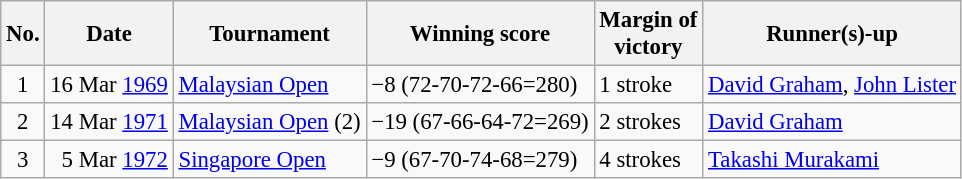<table class="wikitable" style="font-size:95%;">
<tr>
<th>No.</th>
<th>Date</th>
<th>Tournament</th>
<th>Winning score</th>
<th>Margin of<br>victory</th>
<th>Runner(s)-up</th>
</tr>
<tr>
<td align=center>1</td>
<td align=right>16 Mar <a href='#'>1969</a></td>
<td><a href='#'>Malaysian Open</a></td>
<td>−8 (72-70-72-66=280)</td>
<td>1 stroke</td>
<td> <a href='#'>David Graham</a>,  <a href='#'>John Lister</a></td>
</tr>
<tr>
<td align=center>2</td>
<td align=right>14 Mar <a href='#'>1971</a></td>
<td><a href='#'>Malaysian Open</a> (2)</td>
<td>−19 (67-66-64-72=269)</td>
<td>2 strokes</td>
<td> <a href='#'>David Graham</a></td>
</tr>
<tr>
<td align=center>3</td>
<td align=right>5 Mar <a href='#'>1972</a></td>
<td><a href='#'>Singapore Open</a></td>
<td>−9 (67-70-74-68=279)</td>
<td>4 strokes</td>
<td> <a href='#'>Takashi Murakami</a></td>
</tr>
</table>
